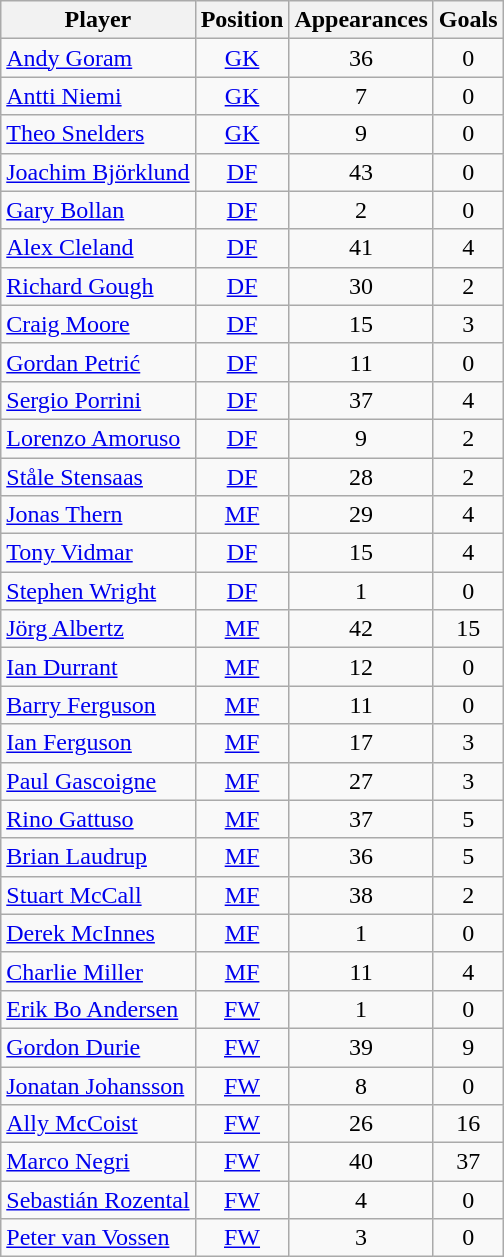<table class="wikitable sortable" style="text-align: center;">
<tr>
<th>Player</th>
<th>Position</th>
<th>Appearances</th>
<th>Goals</th>
</tr>
<tr>
<td align="left"> <a href='#'>Andy Goram</a></td>
<td><a href='#'>GK</a></td>
<td>36</td>
<td>0</td>
</tr>
<tr>
<td align="left"> <a href='#'>Antti Niemi</a></td>
<td><a href='#'>GK</a></td>
<td>7</td>
<td>0</td>
</tr>
<tr>
<td align="left"> <a href='#'>Theo Snelders</a></td>
<td><a href='#'>GK</a></td>
<td>9</td>
<td>0</td>
</tr>
<tr>
<td align="left"> <a href='#'>Joachim Björklund</a></td>
<td><a href='#'>DF</a></td>
<td>43</td>
<td>0</td>
</tr>
<tr>
<td align="left"> <a href='#'>Gary Bollan</a></td>
<td><a href='#'>DF</a></td>
<td>2</td>
<td>0</td>
</tr>
<tr>
<td align="left"> <a href='#'>Alex Cleland</a></td>
<td><a href='#'>DF</a></td>
<td>41</td>
<td>4</td>
</tr>
<tr>
<td align="left"> <a href='#'>Richard Gough</a></td>
<td><a href='#'>DF</a></td>
<td>30</td>
<td>2</td>
</tr>
<tr>
<td align="left"> <a href='#'>Craig Moore</a></td>
<td><a href='#'>DF</a></td>
<td>15</td>
<td>3</td>
</tr>
<tr>
<td align="left"> <a href='#'>Gordan Petrić</a></td>
<td><a href='#'>DF</a></td>
<td>11</td>
<td>0</td>
</tr>
<tr>
<td align="left"> <a href='#'>Sergio Porrini</a></td>
<td><a href='#'>DF</a></td>
<td>37</td>
<td>4</td>
</tr>
<tr>
<td align="left"> <a href='#'>Lorenzo Amoruso</a></td>
<td><a href='#'>DF</a></td>
<td>9</td>
<td>2</td>
</tr>
<tr>
<td align="left"> <a href='#'>Ståle Stensaas</a></td>
<td><a href='#'>DF</a></td>
<td>28</td>
<td>2</td>
</tr>
<tr>
<td align="left"> <a href='#'>Jonas Thern</a></td>
<td><a href='#'>MF</a></td>
<td>29</td>
<td>4</td>
</tr>
<tr>
<td align="left"> <a href='#'>Tony Vidmar</a></td>
<td><a href='#'>DF</a></td>
<td>15</td>
<td>4</td>
</tr>
<tr>
<td align="left"> <a href='#'>Stephen Wright</a></td>
<td><a href='#'>DF</a></td>
<td>1</td>
<td>0</td>
</tr>
<tr>
<td align="left"> <a href='#'>Jörg Albertz</a></td>
<td><a href='#'>MF</a></td>
<td>42</td>
<td>15</td>
</tr>
<tr>
<td align="left"> <a href='#'>Ian Durrant</a></td>
<td><a href='#'>MF</a></td>
<td>12</td>
<td>0</td>
</tr>
<tr>
<td align="left"> <a href='#'>Barry Ferguson</a></td>
<td><a href='#'>MF</a></td>
<td>11</td>
<td>0</td>
</tr>
<tr>
<td align="left"> <a href='#'>Ian Ferguson</a></td>
<td><a href='#'>MF</a></td>
<td>17</td>
<td>3</td>
</tr>
<tr>
<td align="left"> <a href='#'>Paul Gascoigne</a></td>
<td><a href='#'>MF</a></td>
<td>27</td>
<td>3</td>
</tr>
<tr>
<td align="left"> <a href='#'>Rino Gattuso</a></td>
<td><a href='#'>MF</a></td>
<td>37</td>
<td>5</td>
</tr>
<tr>
<td align="left"> <a href='#'>Brian Laudrup</a></td>
<td><a href='#'>MF</a></td>
<td>36</td>
<td>5</td>
</tr>
<tr>
<td align="left"> <a href='#'>Stuart McCall</a></td>
<td><a href='#'>MF</a></td>
<td>38</td>
<td>2</td>
</tr>
<tr>
<td align="left"> <a href='#'>Derek McInnes</a></td>
<td><a href='#'>MF</a></td>
<td>1</td>
<td>0</td>
</tr>
<tr>
<td align="left"> <a href='#'>Charlie Miller</a></td>
<td><a href='#'>MF</a></td>
<td>11</td>
<td>4</td>
</tr>
<tr>
<td align="left"> <a href='#'>Erik Bo Andersen</a></td>
<td><a href='#'>FW</a></td>
<td>1</td>
<td>0</td>
</tr>
<tr>
<td align="left"> <a href='#'>Gordon Durie</a></td>
<td><a href='#'>FW</a></td>
<td>39</td>
<td>9</td>
</tr>
<tr>
<td align="left"> <a href='#'>Jonatan Johansson</a></td>
<td><a href='#'>FW</a></td>
<td>8</td>
<td>0</td>
</tr>
<tr>
<td align="left"> <a href='#'>Ally McCoist</a></td>
<td><a href='#'>FW</a></td>
<td>26</td>
<td>16</td>
</tr>
<tr>
<td align="left"> <a href='#'>Marco Negri</a></td>
<td><a href='#'>FW</a></td>
<td>40</td>
<td>37</td>
</tr>
<tr>
<td align="left"> <a href='#'>Sebastián Rozental</a></td>
<td><a href='#'>FW</a></td>
<td>4</td>
<td>0</td>
</tr>
<tr>
<td align="left"> <a href='#'>Peter van Vossen</a></td>
<td><a href='#'>FW</a></td>
<td>3</td>
<td>0</td>
</tr>
</table>
